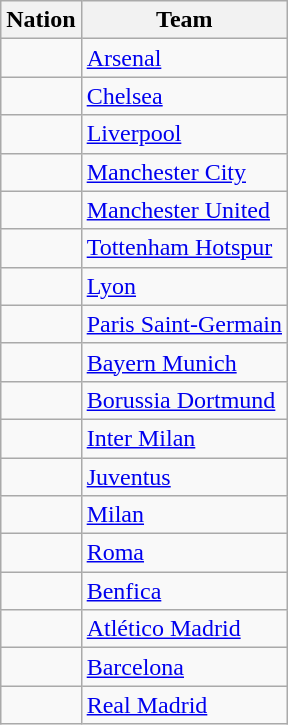<table class="wikitable">
<tr>
<th>Nation</th>
<th>Team</th>
</tr>
<tr>
<td></td>
<td><a href='#'>Arsenal</a></td>
</tr>
<tr>
<td></td>
<td><a href='#'>Chelsea</a></td>
</tr>
<tr>
<td></td>
<td><a href='#'>Liverpool</a></td>
</tr>
<tr>
<td></td>
<td><a href='#'>Manchester City</a></td>
</tr>
<tr>
<td></td>
<td><a href='#'>Manchester United</a></td>
</tr>
<tr>
<td></td>
<td><a href='#'>Tottenham Hotspur</a></td>
</tr>
<tr>
<td></td>
<td><a href='#'>Lyon</a></td>
</tr>
<tr>
<td></td>
<td><a href='#'>Paris Saint-Germain</a></td>
</tr>
<tr>
<td></td>
<td><a href='#'>Bayern Munich</a></td>
</tr>
<tr>
<td></td>
<td><a href='#'>Borussia Dortmund</a></td>
</tr>
<tr>
<td></td>
<td><a href='#'>Inter Milan</a></td>
</tr>
<tr>
<td></td>
<td><a href='#'>Juventus</a></td>
</tr>
<tr>
<td></td>
<td><a href='#'>Milan</a></td>
</tr>
<tr>
<td></td>
<td><a href='#'>Roma</a></td>
</tr>
<tr>
<td></td>
<td><a href='#'>Benfica</a></td>
</tr>
<tr>
<td></td>
<td><a href='#'>Atlético Madrid</a></td>
</tr>
<tr>
<td></td>
<td><a href='#'>Barcelona</a></td>
</tr>
<tr>
<td></td>
<td><a href='#'>Real Madrid</a></td>
</tr>
</table>
